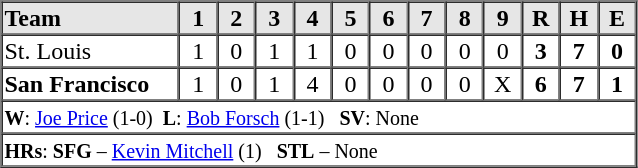<table border=1 cellspacing=0 width=425 style="margin-left:3em;">
<tr style="text-align:center; background-color:#e6e6e6;">
<th align=left width=28%>Team</th>
<th width=6%>1</th>
<th width=6%>2</th>
<th width=6%>3</th>
<th width=6%>4</th>
<th width=6%>5</th>
<th width=6%>6</th>
<th width=6%>7</th>
<th width=6%>8</th>
<th width=6%>9</th>
<th width=6%>R</th>
<th width=6%>H</th>
<th width=6%>E</th>
</tr>
<tr style="text-align:center;">
<td align=left>St. Louis</td>
<td>1</td>
<td>0</td>
<td>1</td>
<td>1</td>
<td>0</td>
<td>0</td>
<td>0</td>
<td>0</td>
<td>0</td>
<td><strong>3</strong></td>
<td><strong>7</strong></td>
<td><strong>0</strong></td>
</tr>
<tr style="text-align:center;">
<td align=left><strong>San Francisco</strong></td>
<td>1</td>
<td>0</td>
<td>1</td>
<td>4</td>
<td>0</td>
<td>0</td>
<td>0</td>
<td>0</td>
<td>X</td>
<td><strong>6</strong></td>
<td><strong>7</strong></td>
<td><strong>1</strong></td>
</tr>
<tr style="text-align:left;">
<td colspan=13><small><strong>W</strong>: <a href='#'>Joe Price</a> (1-0)  <strong>L</strong>: <a href='#'>Bob Forsch</a> (1-1)   <strong>SV</strong>: None</small></td>
</tr>
<tr style="text-align:left;">
<td colspan=13><small><strong>HRs</strong>: <strong>SFG</strong> – <a href='#'>Kevin Mitchell</a> (1)   <strong>STL</strong> – None</small></td>
</tr>
</table>
